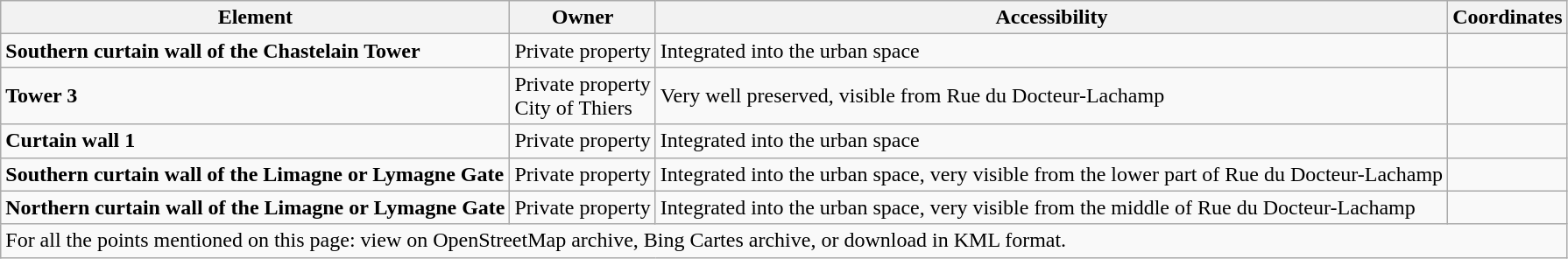<table class="wikitable mw-collapsible">
<tr>
<th>Element</th>
<th>Owner</th>
<th>Accessibility</th>
<th>Coordinates</th>
</tr>
<tr>
<td><strong>Southern curtain wall of the Chastelain Tower</strong></td>
<td>Private property</td>
<td>Integrated into the urban space</td>
<td></td>
</tr>
<tr>
<td><strong>Tower 3</strong></td>
<td>Private property<br>City of Thiers</td>
<td>Very well preserved, visible from Rue du Docteur-Lachamp</td>
<td></td>
</tr>
<tr>
<td><strong>Curtain wall 1</strong></td>
<td>Private property</td>
<td>Integrated into the urban space</td>
<td></td>
</tr>
<tr>
<td><strong>Southern curtain wall of the Limagne or Lymagne Gate</strong></td>
<td>Private property</td>
<td>Integrated into the urban space, very visible from the lower part of Rue du Docteur-Lachamp</td>
<td></td>
</tr>
<tr>
<td><strong>Northern curtain wall of the Limagne or Lymagne Gate</strong></td>
<td>Private property</td>
<td>Integrated into the urban space, very visible from the middle of Rue du Docteur-Lachamp</td>
<td></td>
</tr>
<tr>
<td colspan="4">For all the points mentioned on this page: view on OpenStreetMap archive, Bing Cartes archive, or download in KML format.</td>
</tr>
</table>
